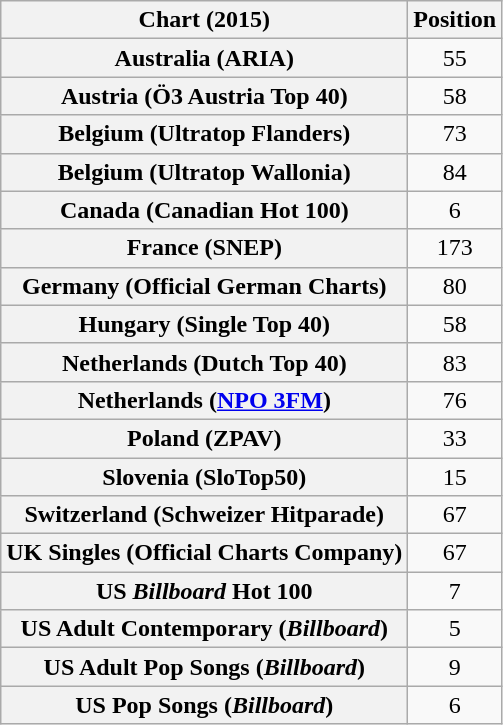<table class="wikitable sortable plainrowheaders" style="text-align:center;">
<tr>
<th scope="col">Chart (2015)</th>
<th scope="col">Position</th>
</tr>
<tr>
<th scope="row">Australia (ARIA)</th>
<td>55</td>
</tr>
<tr>
<th scope="row">Austria (Ö3 Austria Top 40)</th>
<td>58</td>
</tr>
<tr>
<th scope="row">Belgium (Ultratop Flanders)</th>
<td>73</td>
</tr>
<tr>
<th scope="row">Belgium (Ultratop Wallonia)</th>
<td>84</td>
</tr>
<tr>
<th scope="row">Canada (Canadian Hot 100)</th>
<td>6</td>
</tr>
<tr>
<th scope="row">France (SNEP)</th>
<td>173</td>
</tr>
<tr>
<th scope="row">Germany (Official German Charts)</th>
<td>80</td>
</tr>
<tr>
<th scope="row">Hungary (Single Top 40)</th>
<td>58</td>
</tr>
<tr>
<th scope="row">Netherlands (Dutch Top 40)</th>
<td>83</td>
</tr>
<tr>
<th scope="row">Netherlands (<a href='#'>NPO 3FM</a>)</th>
<td>76</td>
</tr>
<tr>
<th scope="row">Poland (ZPAV)</th>
<td>33</td>
</tr>
<tr>
<th scope="row">Slovenia (SloTop50)</th>
<td align=center>15</td>
</tr>
<tr>
<th scope="row">Switzerland (Schweizer Hitparade)</th>
<td>67</td>
</tr>
<tr>
<th scope="row">UK Singles (Official Charts Company)</th>
<td>67</td>
</tr>
<tr>
<th scope="row">US <em>Billboard</em> Hot 100</th>
<td>7</td>
</tr>
<tr>
<th scope="row">US Adult Contemporary (<em>Billboard</em>)</th>
<td>5</td>
</tr>
<tr>
<th scope="row">US Adult Pop Songs (<em>Billboard</em>)</th>
<td>9</td>
</tr>
<tr>
<th scope="row">US Pop Songs (<em>Billboard</em>)</th>
<td>6</td>
</tr>
</table>
